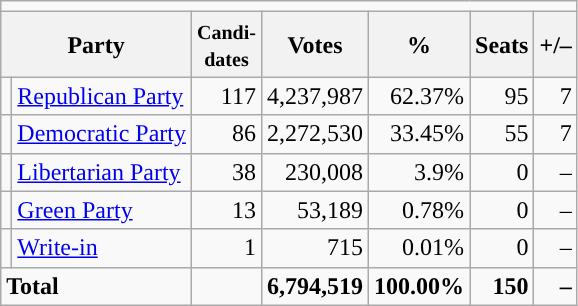<table class="wikitable" style="font-size:100%; text-align:right;">
<tr>
<td colspan="15" align="center"></td>
</tr>
<tr>
<th colspan="2">Party</th>
<th><small>Candi-<br>dates</small></th>
<th>Votes</th>
<th>%</th>
<th>Seats</th>
<th>+/–</th>
</tr>
<tr>
<td style="background:"></td>
<td align="left"><a href='#'>Republican Party</a></td>
<td>117</td>
<td>4,237,987</td>
<td>62.37%</td>
<td>95</td>
<td>7</td>
</tr>
<tr>
<td style="background:"></td>
<td align="left"><a href='#'>Democratic Party</a></td>
<td>86</td>
<td>2,272,530</td>
<td>33.45%</td>
<td>55</td>
<td>7</td>
</tr>
<tr>
<td style="background:"></td>
<td align="left"><a href='#'>Libertarian Party</a></td>
<td>38</td>
<td>230,008</td>
<td>3.9%</td>
<td>0</td>
<td>–</td>
</tr>
<tr>
<td style="background:"></td>
<td align="left"><a href='#'>Green Party</a></td>
<td>13</td>
<td>53,189</td>
<td>0.78%</td>
<td>0</td>
<td>–</td>
</tr>
<tr>
<td style="background:"></td>
<td align="left"><a href='#'>Write-in</a></td>
<td>1</td>
<td>715</td>
<td>0.01%</td>
<td>0</td>
<td>–</td>
</tr>
<tr style="font-weight:bold">
<td colspan="2" align="left">Total</td>
<td></td>
<td>6,794,519</td>
<td>100.00%</td>
<td>150</td>
<td>–</td>
</tr>
</table>
